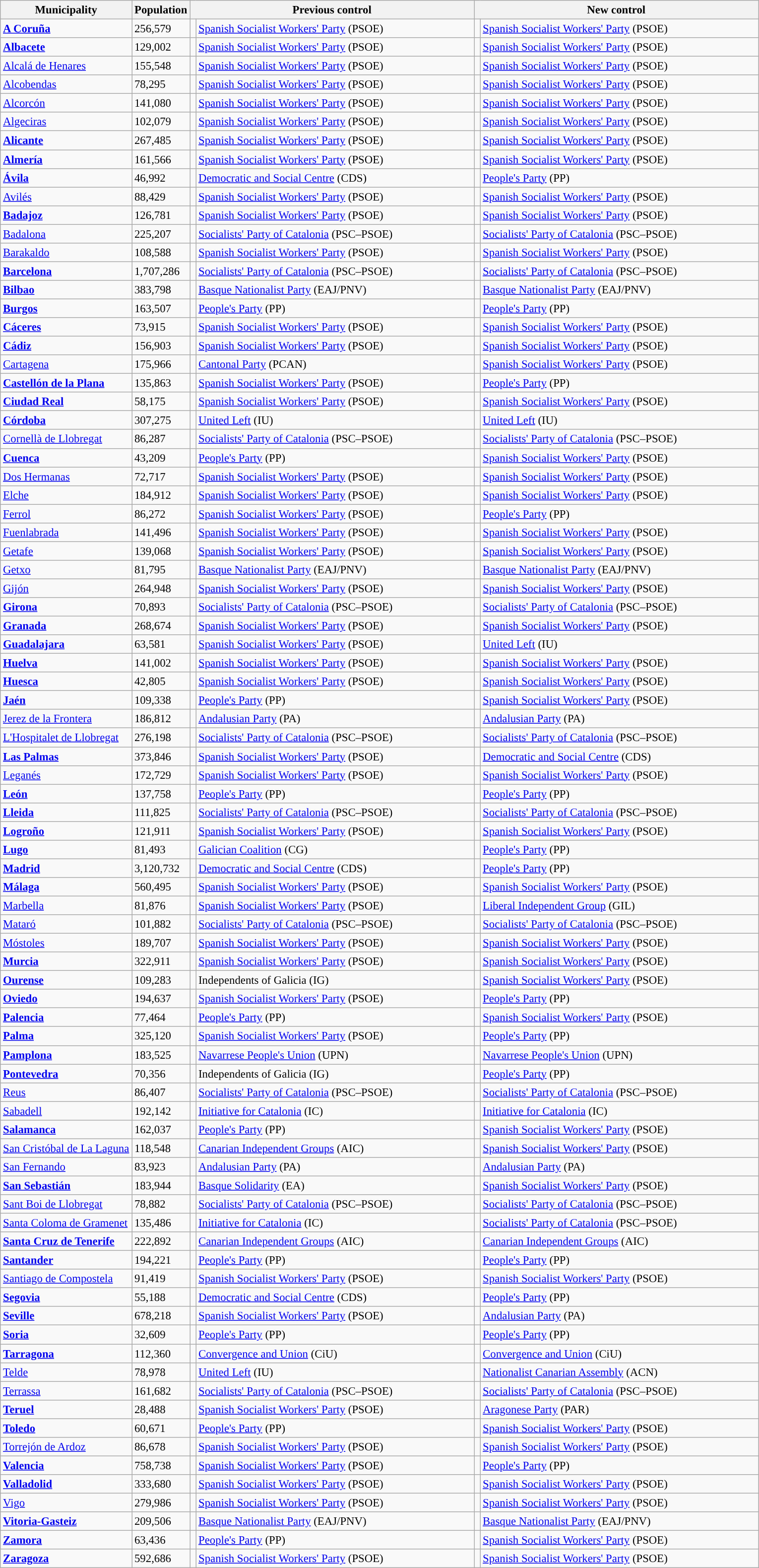<table class="wikitable sortable" style="font-size:95%;">
<tr>
<th>Municipality</th>
<th>Population</th>
<th colspan="2" style="width:375px;">Previous control</th>
<th colspan="2" style="width:375px;">New control</th>
</tr>
<tr>
<td><strong><a href='#'>A Coruña</a></strong></td>
<td>256,579</td>
<td width="1" style="color:inherit;background:"></td>
<td><a href='#'>Spanish Socialist Workers' Party</a> (PSOE)</td>
<td width="1" style="color:inherit;background:"></td>
<td><a href='#'>Spanish Socialist Workers' Party</a> (PSOE)</td>
</tr>
<tr>
<td><strong><a href='#'>Albacete</a></strong></td>
<td>129,002</td>
<td style="color:inherit;background:"></td>
<td><a href='#'>Spanish Socialist Workers' Party</a> (PSOE)</td>
<td style="color:inherit;background:"></td>
<td><a href='#'>Spanish Socialist Workers' Party</a> (PSOE)</td>
</tr>
<tr>
<td><a href='#'>Alcalá de Henares</a></td>
<td>155,548</td>
<td style="color:inherit;background:"></td>
<td><a href='#'>Spanish Socialist Workers' Party</a> (PSOE)</td>
<td style="color:inherit;background:"></td>
<td><a href='#'>Spanish Socialist Workers' Party</a> (PSOE)</td>
</tr>
<tr>
<td><a href='#'>Alcobendas</a></td>
<td>78,295</td>
<td style="color:inherit;background:"></td>
<td><a href='#'>Spanish Socialist Workers' Party</a> (PSOE)</td>
<td style="color:inherit;background:"></td>
<td><a href='#'>Spanish Socialist Workers' Party</a> (PSOE)</td>
</tr>
<tr>
<td><a href='#'>Alcorcón</a></td>
<td>141,080</td>
<td style="color:inherit;background:"></td>
<td><a href='#'>Spanish Socialist Workers' Party</a> (PSOE)</td>
<td style="color:inherit;background:"></td>
<td><a href='#'>Spanish Socialist Workers' Party</a> (PSOE)</td>
</tr>
<tr>
<td><a href='#'>Algeciras</a></td>
<td>102,079</td>
<td style="color:inherit;background:"></td>
<td><a href='#'>Spanish Socialist Workers' Party</a> (PSOE)</td>
<td style="color:inherit;background:"></td>
<td><a href='#'>Spanish Socialist Workers' Party</a> (PSOE)</td>
</tr>
<tr>
<td><strong><a href='#'>Alicante</a></strong></td>
<td>267,485</td>
<td style="color:inherit;background:"></td>
<td><a href='#'>Spanish Socialist Workers' Party</a> (PSOE)</td>
<td style="color:inherit;background:"></td>
<td><a href='#'>Spanish Socialist Workers' Party</a> (PSOE)</td>
</tr>
<tr>
<td><strong><a href='#'>Almería</a></strong></td>
<td>161,566</td>
<td style="color:inherit;background:"></td>
<td><a href='#'>Spanish Socialist Workers' Party</a> (PSOE)</td>
<td style="color:inherit;background:"></td>
<td><a href='#'>Spanish Socialist Workers' Party</a> (PSOE)</td>
</tr>
<tr>
<td><strong><a href='#'>Ávila</a></strong></td>
<td>46,992</td>
<td style="color:inherit;background:"></td>
<td><a href='#'>Democratic and Social Centre</a> (CDS)</td>
<td style="color:inherit;background:"></td>
<td><a href='#'>People's Party</a> (PP)</td>
</tr>
<tr>
<td><a href='#'>Avilés</a></td>
<td>88,429</td>
<td style="color:inherit;background:"></td>
<td><a href='#'>Spanish Socialist Workers' Party</a> (PSOE)</td>
<td style="color:inherit;background:"></td>
<td><a href='#'>Spanish Socialist Workers' Party</a> (PSOE)</td>
</tr>
<tr>
<td><strong><a href='#'>Badajoz</a></strong></td>
<td>126,781</td>
<td style="color:inherit;background:"></td>
<td><a href='#'>Spanish Socialist Workers' Party</a> (PSOE)</td>
<td style="color:inherit;background:"></td>
<td><a href='#'>Spanish Socialist Workers' Party</a> (PSOE)</td>
</tr>
<tr>
<td><a href='#'>Badalona</a></td>
<td>225,207</td>
<td style="color:inherit;background:"></td>
<td><a href='#'>Socialists' Party of Catalonia</a> (PSC–PSOE)</td>
<td style="color:inherit;background:"></td>
<td><a href='#'>Socialists' Party of Catalonia</a> (PSC–PSOE)</td>
</tr>
<tr>
<td><a href='#'>Barakaldo</a></td>
<td>108,588</td>
<td style="color:inherit;background:"></td>
<td><a href='#'>Spanish Socialist Workers' Party</a> (PSOE)</td>
<td style="color:inherit;background:"></td>
<td><a href='#'>Spanish Socialist Workers' Party</a> (PSOE)</td>
</tr>
<tr>
<td><strong><a href='#'>Barcelona</a></strong></td>
<td>1,707,286</td>
<td style="color:inherit;background:"></td>
<td><a href='#'>Socialists' Party of Catalonia</a> (PSC–PSOE)</td>
<td style="color:inherit;background:"></td>
<td><a href='#'>Socialists' Party of Catalonia</a> (PSC–PSOE)</td>
</tr>
<tr>
<td><strong><a href='#'>Bilbao</a></strong></td>
<td>383,798</td>
<td style="color:inherit;background:"></td>
<td><a href='#'>Basque Nationalist Party</a> (EAJ/PNV)</td>
<td style="color:inherit;background:"></td>
<td><a href='#'>Basque Nationalist Party</a> (EAJ/PNV)</td>
</tr>
<tr>
<td><strong><a href='#'>Burgos</a></strong></td>
<td>163,507</td>
<td style="color:inherit;background:"></td>
<td><a href='#'>People's Party</a> (PP)</td>
<td style="color:inherit;background:"></td>
<td><a href='#'>People's Party</a> (PP)</td>
</tr>
<tr>
<td><strong><a href='#'>Cáceres</a></strong></td>
<td>73,915</td>
<td style="color:inherit;background:"></td>
<td><a href='#'>Spanish Socialist Workers' Party</a> (PSOE)</td>
<td style="color:inherit;background:"></td>
<td><a href='#'>Spanish Socialist Workers' Party</a> (PSOE)</td>
</tr>
<tr>
<td><strong><a href='#'>Cádiz</a></strong></td>
<td>156,903</td>
<td style="color:inherit;background:"></td>
<td><a href='#'>Spanish Socialist Workers' Party</a> (PSOE)</td>
<td style="color:inherit;background:"></td>
<td><a href='#'>Spanish Socialist Workers' Party</a> (PSOE)</td>
</tr>
<tr>
<td><a href='#'>Cartagena</a></td>
<td>175,966</td>
<td style="color:inherit;background:"></td>
<td><a href='#'>Cantonal Party</a> (PCAN)</td>
<td style="color:inherit;background:"></td>
<td><a href='#'>Spanish Socialist Workers' Party</a> (PSOE)</td>
</tr>
<tr>
<td><strong><a href='#'>Castellón de la Plana</a></strong></td>
<td>135,863</td>
<td style="color:inherit;background:"></td>
<td><a href='#'>Spanish Socialist Workers' Party</a> (PSOE)</td>
<td style="color:inherit;background:"></td>
<td><a href='#'>People's Party</a> (PP)</td>
</tr>
<tr>
<td><strong><a href='#'>Ciudad Real</a></strong></td>
<td>58,175</td>
<td style="color:inherit;background:"></td>
<td><a href='#'>Spanish Socialist Workers' Party</a> (PSOE)</td>
<td style="color:inherit;background:"></td>
<td><a href='#'>Spanish Socialist Workers' Party</a> (PSOE)</td>
</tr>
<tr>
<td><strong><a href='#'>Córdoba</a></strong></td>
<td>307,275</td>
<td style="color:inherit;background:"></td>
<td><a href='#'>United Left</a> (IU)</td>
<td style="color:inherit;background:"></td>
<td><a href='#'>United Left</a> (IU)</td>
</tr>
<tr>
<td><a href='#'>Cornellà de Llobregat</a></td>
<td>86,287</td>
<td style="color:inherit;background:"></td>
<td><a href='#'>Socialists' Party of Catalonia</a> (PSC–PSOE)</td>
<td style="color:inherit;background:"></td>
<td><a href='#'>Socialists' Party of Catalonia</a> (PSC–PSOE)</td>
</tr>
<tr>
<td><strong><a href='#'>Cuenca</a></strong></td>
<td>43,209</td>
<td style="color:inherit;background:"></td>
<td><a href='#'>People's Party</a> (PP)</td>
<td style="color:inherit;background:"></td>
<td><a href='#'>Spanish Socialist Workers' Party</a> (PSOE)</td>
</tr>
<tr>
<td><a href='#'>Dos Hermanas</a></td>
<td>72,717</td>
<td style="color:inherit;background:"></td>
<td><a href='#'>Spanish Socialist Workers' Party</a> (PSOE)</td>
<td style="color:inherit;background:"></td>
<td><a href='#'>Spanish Socialist Workers' Party</a> (PSOE)</td>
</tr>
<tr>
<td><a href='#'>Elche</a></td>
<td>184,912</td>
<td style="color:inherit;background:"></td>
<td><a href='#'>Spanish Socialist Workers' Party</a> (PSOE)</td>
<td style="color:inherit;background:"></td>
<td><a href='#'>Spanish Socialist Workers' Party</a> (PSOE)</td>
</tr>
<tr>
<td><a href='#'>Ferrol</a></td>
<td>86,272</td>
<td style="color:inherit;background:"></td>
<td><a href='#'>Spanish Socialist Workers' Party</a> (PSOE)</td>
<td style="color:inherit;background:"></td>
<td><a href='#'>People's Party</a> (PP) </td>
</tr>
<tr>
<td><a href='#'>Fuenlabrada</a></td>
<td>141,496</td>
<td style="color:inherit;background:"></td>
<td><a href='#'>Spanish Socialist Workers' Party</a> (PSOE)</td>
<td style="color:inherit;background:"></td>
<td><a href='#'>Spanish Socialist Workers' Party</a> (PSOE)</td>
</tr>
<tr>
<td><a href='#'>Getafe</a></td>
<td>139,068</td>
<td style="color:inherit;background:"></td>
<td><a href='#'>Spanish Socialist Workers' Party</a> (PSOE)</td>
<td style="color:inherit;background:"></td>
<td><a href='#'>Spanish Socialist Workers' Party</a> (PSOE)</td>
</tr>
<tr>
<td><a href='#'>Getxo</a></td>
<td>81,795</td>
<td style="color:inherit;background:"></td>
<td><a href='#'>Basque Nationalist Party</a> (EAJ/PNV)</td>
<td style="color:inherit;background:"></td>
<td><a href='#'>Basque Nationalist Party</a> (EAJ/PNV)</td>
</tr>
<tr>
<td><a href='#'>Gijón</a></td>
<td>264,948</td>
<td style="color:inherit;background:"></td>
<td><a href='#'>Spanish Socialist Workers' Party</a> (PSOE)</td>
<td style="color:inherit;background:"></td>
<td><a href='#'>Spanish Socialist Workers' Party</a> (PSOE)</td>
</tr>
<tr>
<td><strong><a href='#'>Girona</a></strong></td>
<td>70,893</td>
<td style="color:inherit;background:"></td>
<td><a href='#'>Socialists' Party of Catalonia</a> (PSC–PSOE)</td>
<td style="color:inherit;background:"></td>
<td><a href='#'>Socialists' Party of Catalonia</a> (PSC–PSOE)</td>
</tr>
<tr>
<td><strong><a href='#'>Granada</a></strong></td>
<td>268,674</td>
<td style="color:inherit;background:"></td>
<td><a href='#'>Spanish Socialist Workers' Party</a> (PSOE)</td>
<td style="color:inherit;background:"></td>
<td><a href='#'>Spanish Socialist Workers' Party</a> (PSOE)</td>
</tr>
<tr>
<td><strong><a href='#'>Guadalajara</a></strong></td>
<td>63,581</td>
<td style="color:inherit;background:"></td>
<td><a href='#'>Spanish Socialist Workers' Party</a> (PSOE)</td>
<td style="color:inherit;background:"></td>
<td><a href='#'>United Left</a> (IU) </td>
</tr>
<tr>
<td><strong><a href='#'>Huelva</a></strong></td>
<td>141,002</td>
<td style="color:inherit;background:"></td>
<td><a href='#'>Spanish Socialist Workers' Party</a> (PSOE)</td>
<td style="color:inherit;background:"></td>
<td><a href='#'>Spanish Socialist Workers' Party</a> (PSOE)</td>
</tr>
<tr>
<td><strong><a href='#'>Huesca</a></strong></td>
<td>42,805</td>
<td style="color:inherit;background:"></td>
<td><a href='#'>Spanish Socialist Workers' Party</a> (PSOE)</td>
<td style="color:inherit;background:"></td>
<td><a href='#'>Spanish Socialist Workers' Party</a> (PSOE)</td>
</tr>
<tr>
<td><strong><a href='#'>Jaén</a></strong></td>
<td>109,338</td>
<td style="color:inherit;background:"></td>
<td><a href='#'>People's Party</a> (PP)</td>
<td style="color:inherit;background:"></td>
<td><a href='#'>Spanish Socialist Workers' Party</a> (PSOE)</td>
</tr>
<tr>
<td><a href='#'>Jerez de la Frontera</a></td>
<td>186,812</td>
<td style="color:inherit;background:"></td>
<td><a href='#'>Andalusian Party</a> (PA)</td>
<td style="color:inherit;background:"></td>
<td><a href='#'>Andalusian Party</a> (PA) </td>
</tr>
<tr>
<td><a href='#'>L'Hospitalet de Llobregat</a></td>
<td>276,198</td>
<td style="color:inherit;background:"></td>
<td><a href='#'>Socialists' Party of Catalonia</a> (PSC–PSOE)</td>
<td style="color:inherit;background:"></td>
<td><a href='#'>Socialists' Party of Catalonia</a> (PSC–PSOE)</td>
</tr>
<tr>
<td><strong><a href='#'>Las Palmas</a></strong></td>
<td>373,846</td>
<td style="color:inherit;background:"></td>
<td><a href='#'>Spanish Socialist Workers' Party</a> (PSOE)</td>
<td style="color:inherit;background:"></td>
<td><a href='#'>Democratic and Social Centre</a> (CDS) </td>
</tr>
<tr>
<td><a href='#'>Leganés</a></td>
<td>172,729</td>
<td style="color:inherit;background:"></td>
<td><a href='#'>Spanish Socialist Workers' Party</a> (PSOE)</td>
<td style="color:inherit;background:"></td>
<td><a href='#'>Spanish Socialist Workers' Party</a> (PSOE)</td>
</tr>
<tr>
<td><strong><a href='#'>León</a></strong></td>
<td>137,758</td>
<td style="color:inherit;background:"></td>
<td><a href='#'>People's Party</a> (PP)</td>
<td style="color:inherit;background:"></td>
<td><a href='#'>People's Party</a> (PP)</td>
</tr>
<tr>
<td><strong><a href='#'>Lleida</a></strong></td>
<td>111,825</td>
<td style="color:inherit;background:"></td>
<td><a href='#'>Socialists' Party of Catalonia</a> (PSC–PSOE)</td>
<td style="color:inherit;background:"></td>
<td><a href='#'>Socialists' Party of Catalonia</a> (PSC–PSOE)</td>
</tr>
<tr>
<td><strong><a href='#'>Logroño</a></strong></td>
<td>121,911</td>
<td style="color:inherit;background:"></td>
<td><a href='#'>Spanish Socialist Workers' Party</a> (PSOE)</td>
<td style="color:inherit;background:"></td>
<td><a href='#'>Spanish Socialist Workers' Party</a> (PSOE)</td>
</tr>
<tr>
<td><strong><a href='#'>Lugo</a></strong></td>
<td>81,493</td>
<td style="color:inherit;background:"></td>
<td><a href='#'>Galician Coalition</a> (CG)</td>
<td style="color:inherit;background:"></td>
<td><a href='#'>People's Party</a> (PP)</td>
</tr>
<tr>
<td><strong><a href='#'>Madrid</a></strong></td>
<td>3,120,732</td>
<td style="color:inherit;background:"></td>
<td><a href='#'>Democratic and Social Centre</a> (CDS)</td>
<td style="color:inherit;background:"></td>
<td><a href='#'>People's Party</a> (PP)</td>
</tr>
<tr>
<td><strong><a href='#'>Málaga</a></strong></td>
<td>560,495</td>
<td style="color:inherit;background:"></td>
<td><a href='#'>Spanish Socialist Workers' Party</a> (PSOE)</td>
<td style="color:inherit;background:"></td>
<td><a href='#'>Spanish Socialist Workers' Party</a> (PSOE)</td>
</tr>
<tr>
<td><a href='#'>Marbella</a></td>
<td>81,876</td>
<td style="color:inherit;background:"></td>
<td><a href='#'>Spanish Socialist Workers' Party</a> (PSOE)</td>
<td style="color:inherit;background:"></td>
<td><a href='#'>Liberal Independent Group</a> (GIL)</td>
</tr>
<tr>
<td><a href='#'>Mataró</a></td>
<td>101,882</td>
<td style="color:inherit;background:"></td>
<td><a href='#'>Socialists' Party of Catalonia</a> (PSC–PSOE)</td>
<td style="color:inherit;background:"></td>
<td><a href='#'>Socialists' Party of Catalonia</a> (PSC–PSOE)</td>
</tr>
<tr>
<td><a href='#'>Móstoles</a></td>
<td>189,707</td>
<td style="color:inherit;background:"></td>
<td><a href='#'>Spanish Socialist Workers' Party</a> (PSOE)</td>
<td style="color:inherit;background:"></td>
<td><a href='#'>Spanish Socialist Workers' Party</a> (PSOE)</td>
</tr>
<tr>
<td><strong><a href='#'>Murcia</a></strong></td>
<td>322,911</td>
<td style="color:inherit;background:"></td>
<td><a href='#'>Spanish Socialist Workers' Party</a> (PSOE)</td>
<td style="color:inherit;background:"></td>
<td><a href='#'>Spanish Socialist Workers' Party</a> (PSOE)</td>
</tr>
<tr>
<td><strong><a href='#'>Ourense</a></strong></td>
<td>109,283</td>
<td style="color:inherit;background:"></td>
<td>Independents of Galicia (IG)</td>
<td style="color:inherit;background:"></td>
<td><a href='#'>Spanish Socialist Workers' Party</a> (PSOE)</td>
</tr>
<tr>
<td><strong><a href='#'>Oviedo</a></strong></td>
<td>194,637</td>
<td style="color:inherit;background:"></td>
<td><a href='#'>Spanish Socialist Workers' Party</a> (PSOE)</td>
<td style="color:inherit;background:"></td>
<td><a href='#'>People's Party</a> (PP)</td>
</tr>
<tr>
<td><strong><a href='#'>Palencia</a></strong></td>
<td>77,464</td>
<td style="color:inherit;background:"></td>
<td><a href='#'>People's Party</a> (PP)</td>
<td style="color:inherit;background:"></td>
<td><a href='#'>Spanish Socialist Workers' Party</a> (PSOE)</td>
</tr>
<tr>
<td><strong><a href='#'>Palma</a></strong></td>
<td>325,120</td>
<td style="color:inherit;background:"></td>
<td><a href='#'>Spanish Socialist Workers' Party</a> (PSOE)</td>
<td style="color:inherit;background:"></td>
<td><a href='#'>People's Party</a> (PP)</td>
</tr>
<tr>
<td><strong><a href='#'>Pamplona</a></strong></td>
<td>183,525</td>
<td style="color:inherit;background:"></td>
<td><a href='#'>Navarrese People's Union</a> (UPN)</td>
<td style="color:inherit;background:"></td>
<td><a href='#'>Navarrese People's Union</a> (UPN)</td>
</tr>
<tr>
<td><strong><a href='#'>Pontevedra</a></strong></td>
<td>70,356</td>
<td style="color:inherit;background:"></td>
<td>Independents of Galicia (IG)</td>
<td style="color:inherit;background:"></td>
<td><a href='#'>People's Party</a> (PP)</td>
</tr>
<tr>
<td><a href='#'>Reus</a></td>
<td>86,407</td>
<td style="color:inherit;background:"></td>
<td><a href='#'>Socialists' Party of Catalonia</a> (PSC–PSOE)</td>
<td style="color:inherit;background:"></td>
<td><a href='#'>Socialists' Party of Catalonia</a> (PSC–PSOE)</td>
</tr>
<tr>
<td><a href='#'>Sabadell</a></td>
<td>192,142</td>
<td style="color:inherit;background:"></td>
<td><a href='#'>Initiative for Catalonia</a> (IC)</td>
<td style="color:inherit;background:"></td>
<td><a href='#'>Initiative for Catalonia</a> (IC)</td>
</tr>
<tr>
<td><strong><a href='#'>Salamanca</a></strong></td>
<td>162,037</td>
<td style="color:inherit;background:"></td>
<td><a href='#'>People's Party</a> (PP)</td>
<td style="color:inherit;background:"></td>
<td><a href='#'>Spanish Socialist Workers' Party</a> (PSOE)</td>
</tr>
<tr>
<td><a href='#'>San Cristóbal de La Laguna</a></td>
<td>118,548</td>
<td style="color:inherit;background:"></td>
<td><a href='#'>Canarian Independent Groups</a> (AIC)</td>
<td style="color:inherit;background:"></td>
<td><a href='#'>Spanish Socialist Workers' Party</a> (PSOE) </td>
</tr>
<tr>
<td><a href='#'>San Fernando</a></td>
<td>83,923</td>
<td style="color:inherit;background:"></td>
<td><a href='#'>Andalusian Party</a> (PA)</td>
<td style="color:inherit;background:"></td>
<td><a href='#'>Andalusian Party</a> (PA)</td>
</tr>
<tr>
<td><strong><a href='#'>San Sebastián</a></strong></td>
<td>183,944</td>
<td style="color:inherit;background:"></td>
<td><a href='#'>Basque Solidarity</a> (EA)</td>
<td style="color:inherit;background:"></td>
<td><a href='#'>Spanish Socialist Workers' Party</a> (PSOE)</td>
</tr>
<tr>
<td><a href='#'>Sant Boi de Llobregat</a></td>
<td>78,882</td>
<td style="color:inherit;background:"></td>
<td><a href='#'>Socialists' Party of Catalonia</a> (PSC–PSOE)</td>
<td style="color:inherit;background:"></td>
<td><a href='#'>Socialists' Party of Catalonia</a> (PSC–PSOE)</td>
</tr>
<tr>
<td><a href='#'>Santa Coloma de Gramenet</a></td>
<td>135,486</td>
<td style="color:inherit;background:"></td>
<td><a href='#'>Initiative for Catalonia</a> (IC)</td>
<td style="color:inherit;background:"></td>
<td><a href='#'>Socialists' Party of Catalonia</a> (PSC–PSOE)</td>
</tr>
<tr>
<td><strong><a href='#'>Santa Cruz de Tenerife</a></strong></td>
<td>222,892</td>
<td style="color:inherit;background:"></td>
<td><a href='#'>Canarian Independent Groups</a> (AIC)</td>
<td style="color:inherit;background:"></td>
<td><a href='#'>Canarian Independent Groups</a> (AIC)</td>
</tr>
<tr>
<td><strong><a href='#'>Santander</a></strong></td>
<td>194,221</td>
<td style="color:inherit;background:"></td>
<td><a href='#'>People's Party</a> (PP)</td>
<td style="color:inherit;background:"></td>
<td><a href='#'>People's Party</a> (PP)</td>
</tr>
<tr>
<td><a href='#'>Santiago de Compostela</a></td>
<td>91,419</td>
<td style="color:inherit;background:"></td>
<td><a href='#'>Spanish Socialist Workers' Party</a> (PSOE)</td>
<td style="color:inherit;background:"></td>
<td><a href='#'>Spanish Socialist Workers' Party</a> (PSOE)</td>
</tr>
<tr>
<td><strong><a href='#'>Segovia</a></strong></td>
<td>55,188</td>
<td style="color:inherit;background:"></td>
<td><a href='#'>Democratic and Social Centre</a> (CDS)</td>
<td style="color:inherit;background:"></td>
<td><a href='#'>People's Party</a> (PP)</td>
</tr>
<tr>
<td><strong><a href='#'>Seville</a></strong></td>
<td>678,218</td>
<td style="color:inherit;background:"></td>
<td><a href='#'>Spanish Socialist Workers' Party</a> (PSOE)</td>
<td style="color:inherit;background:"></td>
<td><a href='#'>Andalusian Party</a> (PA)</td>
</tr>
<tr>
<td><strong><a href='#'>Soria</a></strong></td>
<td>32,609</td>
<td style="color:inherit;background:"></td>
<td><a href='#'>People's Party</a> (PP)</td>
<td style="color:inherit;background:"></td>
<td><a href='#'>People's Party</a> (PP)</td>
</tr>
<tr>
<td><strong><a href='#'>Tarragona</a></strong></td>
<td>112,360</td>
<td style="color:inherit;background:"></td>
<td><a href='#'>Convergence and Union</a> (CiU)</td>
<td style="color:inherit;background:"></td>
<td><a href='#'>Convergence and Union</a> (CiU)</td>
</tr>
<tr>
<td><a href='#'>Telde</a></td>
<td>78,978</td>
<td style="color:inherit;background:"></td>
<td><a href='#'>United Left</a> (IU)</td>
<td style="color:inherit;background:"></td>
<td><a href='#'>Nationalist Canarian Assembly</a> (ACN)</td>
</tr>
<tr>
<td><a href='#'>Terrassa</a></td>
<td>161,682</td>
<td style="color:inherit;background:"></td>
<td><a href='#'>Socialists' Party of Catalonia</a> (PSC–PSOE)</td>
<td style="color:inherit;background:"></td>
<td><a href='#'>Socialists' Party of Catalonia</a> (PSC–PSOE)</td>
</tr>
<tr>
<td><strong><a href='#'>Teruel</a></strong></td>
<td>28,488</td>
<td style="color:inherit;background:"></td>
<td><a href='#'>Spanish Socialist Workers' Party</a> (PSOE)</td>
<td style="color:inherit;background:"></td>
<td><a href='#'>Aragonese Party</a> (PAR)</td>
</tr>
<tr>
<td><strong><a href='#'>Toledo</a></strong></td>
<td>60,671</td>
<td style="color:inherit;background:"></td>
<td><a href='#'>People's Party</a> (PP)</td>
<td style="color:inherit;background:"></td>
<td><a href='#'>Spanish Socialist Workers' Party</a> (PSOE)</td>
</tr>
<tr>
<td><a href='#'>Torrejón de Ardoz</a></td>
<td>86,678</td>
<td style="color:inherit;background:"></td>
<td><a href='#'>Spanish Socialist Workers' Party</a> (PSOE)</td>
<td style="color:inherit;background:"></td>
<td><a href='#'>Spanish Socialist Workers' Party</a> (PSOE)</td>
</tr>
<tr>
<td><strong><a href='#'>Valencia</a></strong></td>
<td>758,738</td>
<td style="color:inherit;background:"></td>
<td><a href='#'>Spanish Socialist Workers' Party</a> (PSOE)</td>
<td style="color:inherit;background:"></td>
<td><a href='#'>People's Party</a> (PP)</td>
</tr>
<tr>
<td><strong><a href='#'>Valladolid</a></strong></td>
<td>333,680</td>
<td style="color:inherit;background:"></td>
<td><a href='#'>Spanish Socialist Workers' Party</a> (PSOE)</td>
<td style="color:inherit;background:"></td>
<td><a href='#'>Spanish Socialist Workers' Party</a> (PSOE)</td>
</tr>
<tr>
<td><a href='#'>Vigo</a></td>
<td>279,986</td>
<td style="color:inherit;background:"></td>
<td><a href='#'>Spanish Socialist Workers' Party</a> (PSOE)</td>
<td style="color:inherit;background:"></td>
<td><a href='#'>Spanish Socialist Workers' Party</a> (PSOE)</td>
</tr>
<tr>
<td><strong><a href='#'>Vitoria-Gasteiz</a></strong></td>
<td>209,506</td>
<td style="color:inherit;background:"></td>
<td><a href='#'>Basque Nationalist Party</a> (EAJ/PNV)</td>
<td style="color:inherit;background:"></td>
<td><a href='#'>Basque Nationalist Party</a> (EAJ/PNV)</td>
</tr>
<tr>
<td><strong><a href='#'>Zamora</a></strong></td>
<td>63,436</td>
<td style="color:inherit;background:"></td>
<td><a href='#'>People's Party</a> (PP)</td>
<td style="color:inherit;background:"></td>
<td><a href='#'>Spanish Socialist Workers' Party</a> (PSOE)</td>
</tr>
<tr>
<td><strong><a href='#'>Zaragoza</a></strong></td>
<td>592,686</td>
<td style="color:inherit;background:"></td>
<td><a href='#'>Spanish Socialist Workers' Party</a> (PSOE)</td>
<td style="color:inherit;background:"></td>
<td><a href='#'>Spanish Socialist Workers' Party</a> (PSOE)</td>
</tr>
</table>
